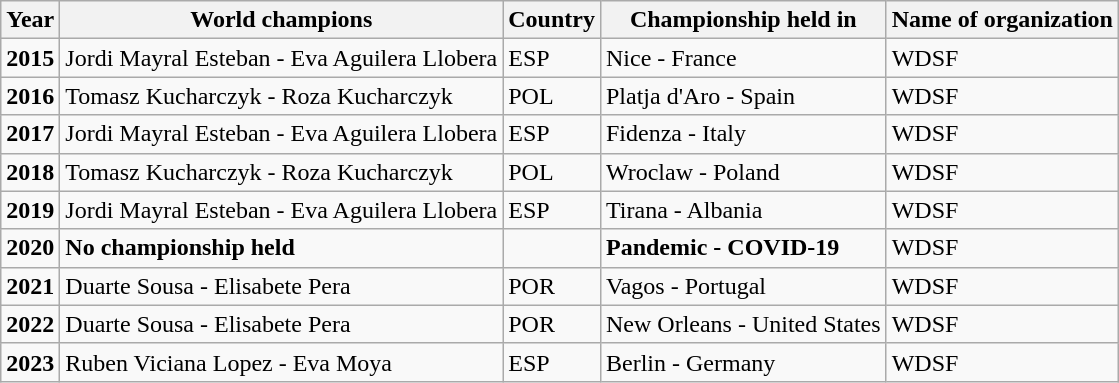<table class="wikitable">
<tr>
<th>Year</th>
<th>World champions</th>
<th>Country</th>
<th>Championship held in</th>
<th>Name of organization</th>
</tr>
<tr>
<td><strong>2015</strong></td>
<td>Jordi Mayral Esteban - Eva Aguilera Llobera</td>
<td>ESP</td>
<td>Nice - France</td>
<td>WDSF</td>
</tr>
<tr>
<td><strong>2016</strong></td>
<td>Tomasz Kucharczyk - Roza Kucharczyk</td>
<td>POL</td>
<td>Platja d'Aro - Spain</td>
<td>WDSF</td>
</tr>
<tr>
<td><strong>2017</strong></td>
<td>Jordi Mayral Esteban - Eva Aguilera Llobera</td>
<td>ESP</td>
<td>Fidenza - Italy</td>
<td>WDSF</td>
</tr>
<tr>
<td><strong>2018</strong></td>
<td>Tomasz Kucharczyk - Roza Kucharczyk</td>
<td>POL</td>
<td>Wroclaw - Poland</td>
<td>WDSF</td>
</tr>
<tr>
<td><strong>2019</strong></td>
<td>Jordi Mayral Esteban - Eva Aguilera Llobera</td>
<td>ESP</td>
<td>Tirana - Albania</td>
<td>WDSF</td>
</tr>
<tr>
<td><strong>2020</strong></td>
<td><strong>No championship held</strong></td>
<td></td>
<td><strong>Pandemic - COVID-19</strong></td>
<td>WDSF</td>
</tr>
<tr>
<td><strong>2021</strong></td>
<td>Duarte Sousa - Elisabete Pera</td>
<td>POR</td>
<td>Vagos - Portugal</td>
<td>WDSF</td>
</tr>
<tr>
<td><strong>2022</strong></td>
<td>Duarte Sousa - Elisabete Pera</td>
<td>POR</td>
<td>New Orleans - United States</td>
<td>WDSF</td>
</tr>
<tr>
<td><strong>2023</strong></td>
<td>Ruben Viciana Lopez - Eva Moya</td>
<td>ESP</td>
<td>Berlin - Germany</td>
<td>WDSF</td>
</tr>
</table>
